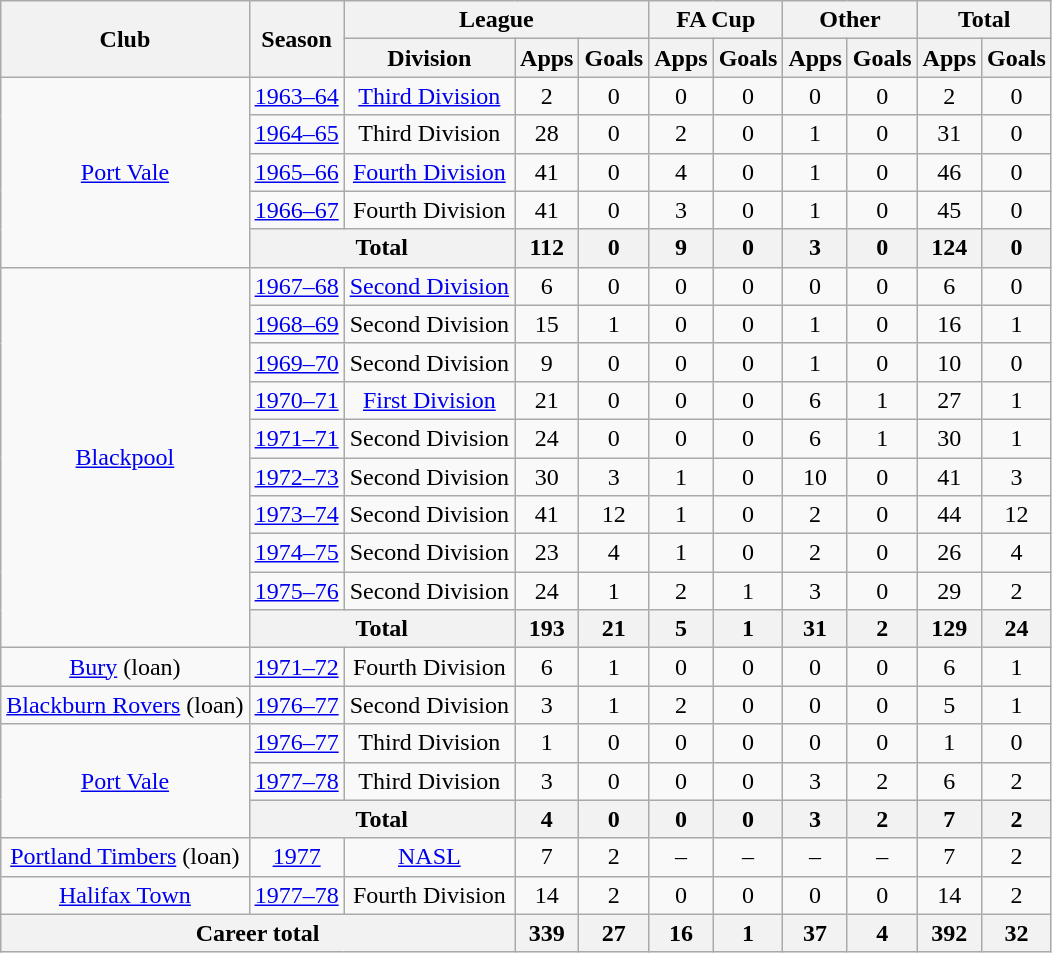<table class="wikitable" style="text-align: center;">
<tr>
<th rowspan="2">Club</th>
<th rowspan="2">Season</th>
<th colspan="3">League</th>
<th colspan="2">FA Cup</th>
<th colspan="2">Other</th>
<th colspan="2">Total</th>
</tr>
<tr>
<th>Division</th>
<th>Apps</th>
<th>Goals</th>
<th>Apps</th>
<th>Goals</th>
<th>Apps</th>
<th>Goals</th>
<th>Apps</th>
<th>Goals</th>
</tr>
<tr>
<td rowspan="5"><a href='#'>Port Vale</a></td>
<td><a href='#'>1963–64</a></td>
<td><a href='#'>Third Division</a></td>
<td>2</td>
<td>0</td>
<td>0</td>
<td>0</td>
<td>0</td>
<td>0</td>
<td>2</td>
<td>0</td>
</tr>
<tr>
<td><a href='#'>1964–65</a></td>
<td>Third Division</td>
<td>28</td>
<td>0</td>
<td>2</td>
<td>0</td>
<td>1</td>
<td>0</td>
<td>31</td>
<td>0</td>
</tr>
<tr>
<td><a href='#'>1965–66</a></td>
<td><a href='#'>Fourth Division</a></td>
<td>41</td>
<td>0</td>
<td>4</td>
<td>0</td>
<td>1</td>
<td>0</td>
<td>46</td>
<td>0</td>
</tr>
<tr>
<td><a href='#'>1966–67</a></td>
<td>Fourth Division</td>
<td>41</td>
<td>0</td>
<td>3</td>
<td>0</td>
<td>1</td>
<td>0</td>
<td>45</td>
<td>0</td>
</tr>
<tr>
<th colspan="2">Total</th>
<th>112</th>
<th>0</th>
<th>9</th>
<th>0</th>
<th>3</th>
<th>0</th>
<th>124</th>
<th>0</th>
</tr>
<tr>
<td rowspan="10"><a href='#'>Blackpool</a></td>
<td><a href='#'>1967–68</a></td>
<td><a href='#'>Second Division</a></td>
<td>6</td>
<td>0</td>
<td>0</td>
<td>0</td>
<td>0</td>
<td>0</td>
<td>6</td>
<td>0</td>
</tr>
<tr>
<td><a href='#'>1968–69</a></td>
<td>Second Division</td>
<td>15</td>
<td>1</td>
<td>0</td>
<td>0</td>
<td>1</td>
<td>0</td>
<td>16</td>
<td>1</td>
</tr>
<tr>
<td><a href='#'>1969–70</a></td>
<td>Second Division</td>
<td>9</td>
<td>0</td>
<td>0</td>
<td>0</td>
<td>1</td>
<td>0</td>
<td>10</td>
<td>0</td>
</tr>
<tr>
<td><a href='#'>1970–71</a></td>
<td><a href='#'>First Division</a></td>
<td>21</td>
<td>0</td>
<td>0</td>
<td>0</td>
<td>6</td>
<td>1</td>
<td>27</td>
<td>1</td>
</tr>
<tr>
<td><a href='#'>1971–71</a></td>
<td>Second Division</td>
<td>24</td>
<td>0</td>
<td>0</td>
<td>0</td>
<td>6</td>
<td>1</td>
<td>30</td>
<td>1</td>
</tr>
<tr>
<td><a href='#'>1972–73</a></td>
<td>Second Division</td>
<td>30</td>
<td>3</td>
<td>1</td>
<td>0</td>
<td>10</td>
<td>0</td>
<td>41</td>
<td>3</td>
</tr>
<tr>
<td><a href='#'>1973–74</a></td>
<td>Second Division</td>
<td>41</td>
<td>12</td>
<td>1</td>
<td>0</td>
<td>2</td>
<td>0</td>
<td>44</td>
<td>12</td>
</tr>
<tr>
<td><a href='#'>1974–75</a></td>
<td>Second Division</td>
<td>23</td>
<td>4</td>
<td>1</td>
<td>0</td>
<td>2</td>
<td>0</td>
<td>26</td>
<td>4</td>
</tr>
<tr>
<td><a href='#'>1975–76</a></td>
<td>Second Division</td>
<td>24</td>
<td>1</td>
<td>2</td>
<td>1</td>
<td>3</td>
<td>0</td>
<td>29</td>
<td>2</td>
</tr>
<tr>
<th colspan="2">Total</th>
<th>193</th>
<th>21</th>
<th>5</th>
<th>1</th>
<th>31</th>
<th>2</th>
<th>129</th>
<th>24</th>
</tr>
<tr>
<td><a href='#'>Bury</a> (loan)</td>
<td><a href='#'>1971–72</a></td>
<td>Fourth Division</td>
<td>6</td>
<td>1</td>
<td>0</td>
<td>0</td>
<td>0</td>
<td>0</td>
<td>6</td>
<td>1</td>
</tr>
<tr>
<td><a href='#'>Blackburn Rovers</a> (loan)</td>
<td><a href='#'>1976–77</a></td>
<td>Second Division</td>
<td>3</td>
<td>1</td>
<td>2</td>
<td>0</td>
<td>0</td>
<td>0</td>
<td>5</td>
<td>1</td>
</tr>
<tr>
<td rowspan="3"><a href='#'>Port Vale</a></td>
<td><a href='#'>1976–77</a></td>
<td>Third Division</td>
<td>1</td>
<td>0</td>
<td>0</td>
<td>0</td>
<td>0</td>
<td>0</td>
<td>1</td>
<td>0</td>
</tr>
<tr>
<td><a href='#'>1977–78</a></td>
<td>Third Division</td>
<td>3</td>
<td>0</td>
<td>0</td>
<td>0</td>
<td>3</td>
<td>2</td>
<td>6</td>
<td>2</td>
</tr>
<tr>
<th colspan="2">Total</th>
<th>4</th>
<th>0</th>
<th>0</th>
<th>0</th>
<th>3</th>
<th>2</th>
<th>7</th>
<th>2</th>
</tr>
<tr>
<td><a href='#'>Portland Timbers</a> (loan)</td>
<td><a href='#'>1977</a></td>
<td><a href='#'>NASL</a></td>
<td>7</td>
<td>2</td>
<td>–</td>
<td>–</td>
<td>–</td>
<td>–</td>
<td>7</td>
<td>2</td>
</tr>
<tr>
<td><a href='#'>Halifax Town</a></td>
<td><a href='#'>1977–78</a></td>
<td>Fourth Division</td>
<td>14</td>
<td>2</td>
<td>0</td>
<td>0</td>
<td>0</td>
<td>0</td>
<td>14</td>
<td>2</td>
</tr>
<tr>
<th colspan="3">Career total</th>
<th>339</th>
<th>27</th>
<th>16</th>
<th>1</th>
<th>37</th>
<th>4</th>
<th>392</th>
<th>32</th>
</tr>
</table>
